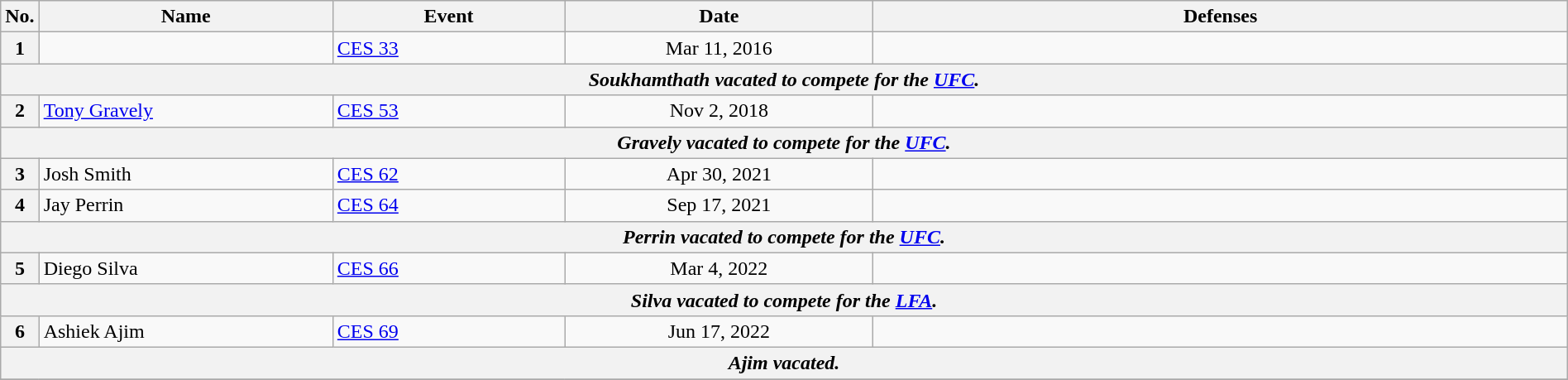<table class="wikitable" width=100%>
<tr>
<th width=1%>No.</th>
<th width=19%>Name</th>
<th width=15%>Event</th>
<th width=20%>Date</th>
<th width=45%>Defenses</th>
</tr>
<tr>
<th>1</th>
<td><br></td>
<td><a href='#'>CES 33</a><br></td>
<td align=center>Mar 11, 2016</td>
<td></td>
</tr>
<tr>
<th colspan=6 align=center><em>Soukhamthath vacated to compete for the <a href='#'>UFC</a>.</em></th>
</tr>
<tr>
<th>2</th>
<td> <a href='#'>Tony Gravely</a><br></td>
<td><a href='#'>CES 53</a><br></td>
<td align=center>Nov 2, 2018</td>
<td><br></td>
</tr>
<tr>
<th colspan=6 align=center><em>Gravely vacated to compete for the <a href='#'>UFC</a>.</em></th>
</tr>
<tr>
<th>3</th>
<td> Josh Smith <br></td>
<td><a href='#'>CES 62</a><br></td>
<td align=center>Apr 30, 2021</td>
<td></td>
</tr>
<tr>
<th>4</th>
<td> Jay Perrin</td>
<td><a href='#'>CES 64</a><br></td>
<td align=center>Sep 17, 2021</td>
<td></td>
</tr>
<tr>
<th colspan=6 align=center><em>Perrin vacated to compete for the <a href='#'>UFC</a>.</em></th>
</tr>
<tr>
<th>5</th>
<td> Diego Silva <br></td>
<td><a href='#'>CES 66</a><br></td>
<td align=center>Mar 4, 2022</td>
<td></td>
</tr>
<tr>
<th colspan=6 align=center><em>Silva vacated to compete for the <a href='#'>LFA</a>.</em></th>
</tr>
<tr>
<th>6</th>
<td> Ashiek Ajim <br></td>
<td><a href='#'>CES 69</a><br></td>
<td align=center>Jun 17, 2022</td>
<td></td>
</tr>
<tr>
<th colspan=6 align=center><em>Ajim vacated.</em></th>
</tr>
<tr>
</tr>
</table>
